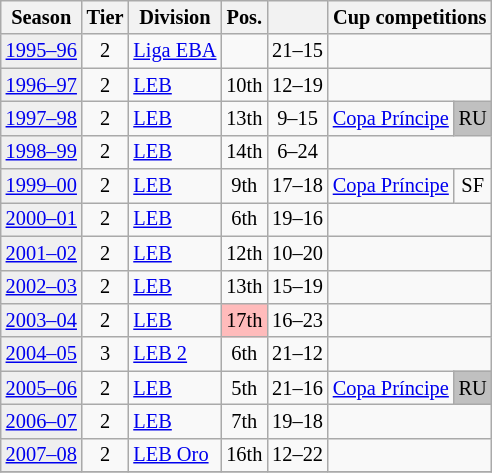<table class="wikitable" style="font-size:85%; text-align:center">
<tr>
<th>Season</th>
<th>Tier</th>
<th>Division</th>
<th>Pos.</th>
<th></th>
<th colspan=2>Cup competitions</th>
</tr>
<tr>
<td bgcolor=#efefef><a href='#'>1995–96</a></td>
<td>2</td>
<td align=left><a href='#'>Liga EBA</a></td>
<td></td>
<td>21–15</td>
<td colspan=2></td>
</tr>
<tr>
<td bgcolor=#efefef><a href='#'>1996–97</a></td>
<td>2</td>
<td align=left><a href='#'>LEB</a></td>
<td>10th</td>
<td>12–19</td>
<td colspan=2></td>
</tr>
<tr>
<td bgcolor=#efefef><a href='#'>1997–98</a></td>
<td>2</td>
<td align=left><a href='#'>LEB</a></td>
<td>13th</td>
<td>9–15</td>
<td align=left><a href='#'>Copa Príncipe</a></td>
<td bgcolor=silver>RU</td>
</tr>
<tr>
<td bgcolor=#efefef><a href='#'>1998–99</a></td>
<td>2</td>
<td align=left><a href='#'>LEB</a></td>
<td>14th</td>
<td>6–24</td>
<td colspan=2></td>
</tr>
<tr>
<td bgcolor=#efefef><a href='#'>1999–00</a></td>
<td>2</td>
<td align=left><a href='#'>LEB</a></td>
<td>9th</td>
<td>17–18</td>
<td align=left><a href='#'>Copa Príncipe</a></td>
<td>SF</td>
</tr>
<tr>
<td bgcolor=#efefef><a href='#'>2000–01</a></td>
<td>2</td>
<td align=left><a href='#'>LEB</a></td>
<td>6th</td>
<td>19–16</td>
<td colspan=2></td>
</tr>
<tr>
<td bgcolor=#efefef><a href='#'>2001–02</a></td>
<td>2</td>
<td align=left><a href='#'>LEB</a></td>
<td>12th</td>
<td>10–20</td>
<td colspan=2></td>
</tr>
<tr>
<td bgcolor=#efefef><a href='#'>2002–03</a></td>
<td>2</td>
<td align=left><a href='#'>LEB</a></td>
<td>13th</td>
<td>15–19</td>
<td colspan=2></td>
</tr>
<tr>
<td bgcolor=#efefef><a href='#'>2003–04</a></td>
<td>2</td>
<td align=left><a href='#'>LEB</a></td>
<td bgcolor=#FFBBBB>17th</td>
<td>16–23</td>
<td colspan=2></td>
</tr>
<tr>
<td bgcolor=#efefef><a href='#'>2004–05</a></td>
<td>3</td>
<td align=left><a href='#'>LEB 2</a></td>
<td>6th</td>
<td>21–12</td>
<td colspan=2></td>
</tr>
<tr>
<td bgcolor=#efefef><a href='#'>2005–06</a></td>
<td>2</td>
<td align=left><a href='#'>LEB</a></td>
<td>5th</td>
<td>21–16</td>
<td align=left><a href='#'>Copa Príncipe</a></td>
<td bgcolor=silver>RU</td>
</tr>
<tr>
<td bgcolor=#efefef><a href='#'>2006–07</a></td>
<td>2</td>
<td align=left><a href='#'>LEB</a></td>
<td>7th</td>
<td>19–18</td>
<td colspan=2></td>
</tr>
<tr>
<td bgcolor=#efefef><a href='#'>2007–08</a></td>
<td>2</td>
<td align=left><a href='#'>LEB Oro</a></td>
<td>16th</td>
<td>12–22</td>
<td colspan=2></td>
</tr>
<tr>
</tr>
</table>
